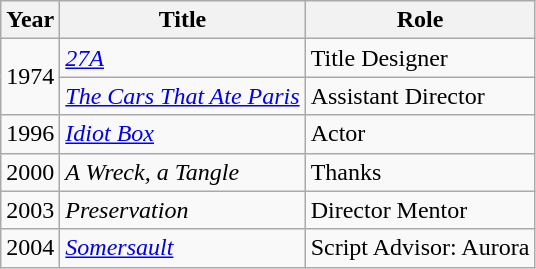<table class="wikitable">
<tr>
<th>Year</th>
<th>Title</th>
<th>Role</th>
</tr>
<tr>
<td rowspan=2>1974</td>
<td><em><a href='#'>27A</a></em></td>
<td>Title Designer</td>
</tr>
<tr>
<td><em><a href='#'>The Cars That Ate Paris</a></em></td>
<td>Assistant Director</td>
</tr>
<tr>
<td>1996</td>
<td><em><a href='#'>Idiot Box</a></em></td>
<td>Actor</td>
</tr>
<tr>
<td>2000</td>
<td><em>A Wreck, a Tangle</em></td>
<td>Thanks</td>
</tr>
<tr>
<td>2003</td>
<td><em>Preservation</em></td>
<td>Director Mentor</td>
</tr>
<tr>
<td>2004</td>
<td><em><a href='#'>Somersault</a></em></td>
<td>Script Advisor: Aurora</td>
</tr>
</table>
